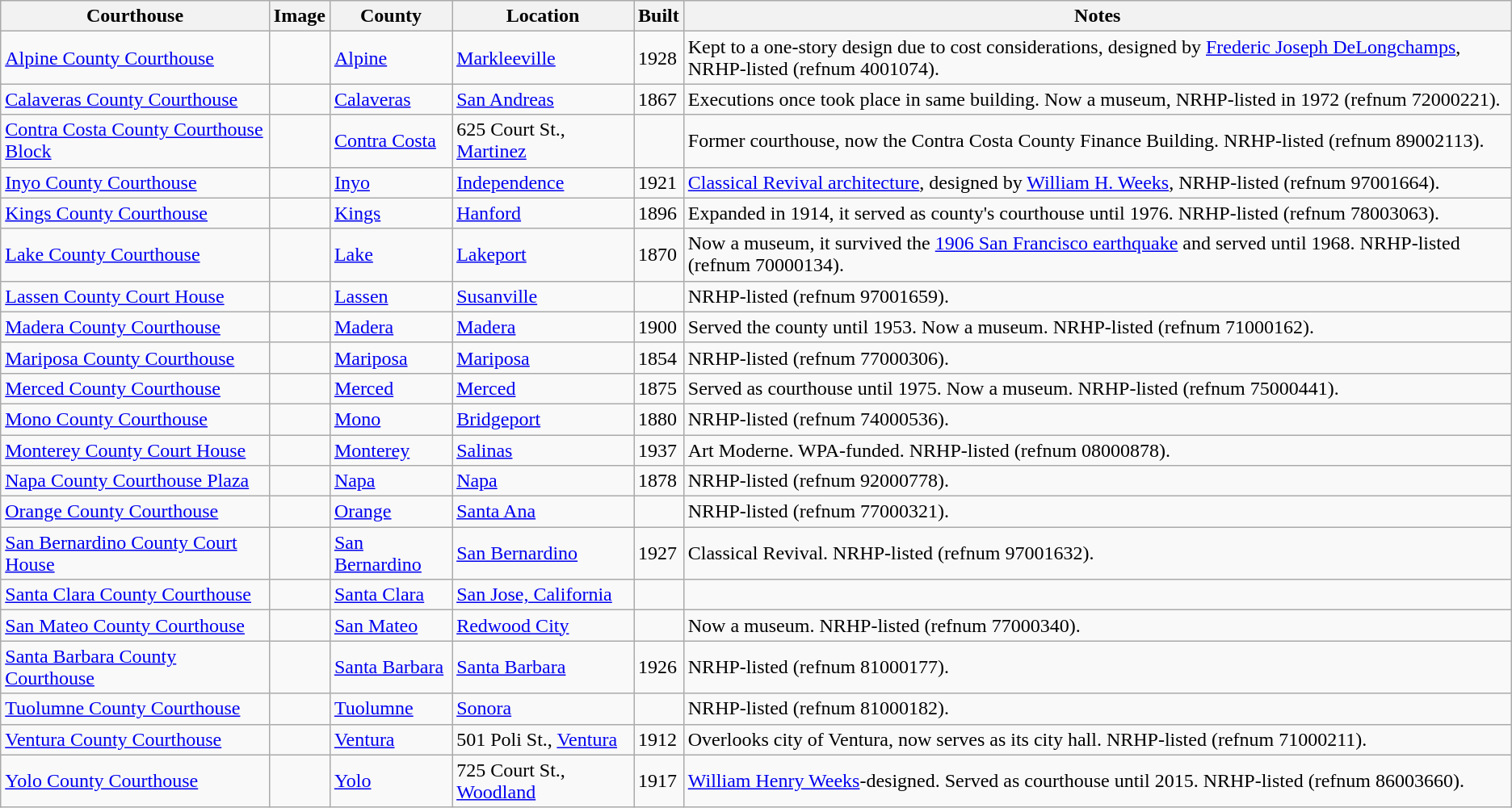<table class="wikitable sortable sticky-header sort-under">
<tr>
<th>Courthouse</th>
<th>Image</th>
<th>County</th>
<th>Location</th>
<th>Built</th>
<th>Notes</th>
</tr>
<tr>
<td><a href='#'>Alpine County Courthouse</a></td>
<td></td>
<td><a href='#'>Alpine</a></td>
<td><a href='#'>Markleeville</a><br><small></small></td>
<td>1928</td>
<td>Kept to a one-story design due to cost considerations, designed by <a href='#'>Frederic Joseph DeLongchamps</a>, NRHP-listed (refnum 4001074).</td>
</tr>
<tr>
<td><a href='#'>Calaveras County Courthouse</a></td>
<td></td>
<td><a href='#'>Calaveras</a></td>
<td><a href='#'>San Andreas</a><br><small></small></td>
<td>1867</td>
<td>Executions once took place in same building. Now a museum, NRHP-listed in 1972 (refnum 72000221).</td>
</tr>
<tr>
<td><a href='#'>Contra Costa County Courthouse Block</a></td>
<td></td>
<td><a href='#'>Contra Costa</a></td>
<td>625 Court St., <a href='#'>Martinez</a><br><small></small></td>
<td></td>
<td>Former courthouse, now the Contra Costa County Finance Building. NRHP-listed (refnum 89002113).</td>
</tr>
<tr>
<td><a href='#'>Inyo County Courthouse</a></td>
<td></td>
<td><a href='#'>Inyo</a></td>
<td><a href='#'>Independence</a><br><small></small></td>
<td>1921</td>
<td><a href='#'>Classical Revival architecture</a>, designed by <a href='#'>William H. Weeks</a>, NRHP-listed (refnum 97001664).</td>
</tr>
<tr>
<td><a href='#'>Kings County Courthouse</a></td>
<td></td>
<td><a href='#'>Kings</a></td>
<td><a href='#'>Hanford</a><br><small></small></td>
<td>1896</td>
<td>Expanded in 1914, it served as county's courthouse until 1976. NRHP-listed (refnum 78003063).</td>
</tr>
<tr>
<td><a href='#'>Lake County Courthouse</a></td>
<td></td>
<td><a href='#'>Lake</a></td>
<td><a href='#'>Lakeport</a><br><small></small></td>
<td>1870</td>
<td>Now a museum, it survived the <a href='#'>1906 San Francisco earthquake</a> and served until 1968. NRHP-listed (refnum 70000134).</td>
</tr>
<tr>
<td><a href='#'>Lassen County Court House</a></td>
<td></td>
<td><a href='#'>Lassen</a></td>
<td><a href='#'>Susanville</a><br><small></small></td>
<td></td>
<td>NRHP-listed (refnum 97001659).</td>
</tr>
<tr>
<td><a href='#'>Madera County Courthouse</a></td>
<td></td>
<td><a href='#'>Madera</a></td>
<td><a href='#'>Madera</a><br><small></small></td>
<td>1900</td>
<td>Served the county until 1953. Now a museum. NRHP-listed (refnum 71000162).</td>
</tr>
<tr>
<td><a href='#'>Mariposa County Courthouse</a></td>
<td></td>
<td><a href='#'>Mariposa</a></td>
<td><a href='#'>Mariposa</a><br><small></small></td>
<td>1854</td>
<td>NRHP-listed (refnum 77000306).</td>
</tr>
<tr>
<td><a href='#'>Merced County Courthouse</a></td>
<td></td>
<td><a href='#'>Merced</a></td>
<td><a href='#'>Merced</a><br><small></small></td>
<td>1875</td>
<td>Served as courthouse until 1975. Now a museum. NRHP-listed (refnum 75000441).</td>
</tr>
<tr>
<td><a href='#'>Mono County Courthouse</a></td>
<td></td>
<td><a href='#'>Mono</a></td>
<td><a href='#'>Bridgeport</a><br><small></small></td>
<td>1880</td>
<td>NRHP-listed (refnum 74000536).</td>
</tr>
<tr>
<td><a href='#'>Monterey County Court House</a></td>
<td></td>
<td><a href='#'>Monterey</a></td>
<td><a href='#'>Salinas</a><br><small></small></td>
<td>1937</td>
<td>Art Moderne. WPA-funded. NRHP-listed (refnum 08000878).</td>
</tr>
<tr>
<td><a href='#'>Napa County Courthouse Plaza</a></td>
<td></td>
<td><a href='#'>Napa</a></td>
<td><a href='#'>Napa</a><br><small></small></td>
<td>1878</td>
<td>NRHP-listed (refnum 92000778).</td>
</tr>
<tr>
<td><a href='#'>Orange County Courthouse</a></td>
<td></td>
<td><a href='#'>Orange</a></td>
<td><a href='#'>Santa Ana</a><br><small></small></td>
<td></td>
<td>NRHP-listed (refnum 77000321).</td>
</tr>
<tr>
<td><a href='#'>San Bernardino County Court House</a></td>
<td></td>
<td><a href='#'>San Bernardino</a></td>
<td><a href='#'>San Bernardino</a><br><small></small></td>
<td>1927</td>
<td>Classical Revival. NRHP-listed (refnum 97001632).</td>
</tr>
<tr>
<td><a href='#'>Santa Clara County Courthouse</a></td>
<td></td>
<td><a href='#'>Santa Clara</a></td>
<td><a href='#'>San Jose, California</a></td>
<td></td>
<td></td>
</tr>
<tr>
<td><a href='#'>San Mateo County Courthouse</a></td>
<td></td>
<td><a href='#'>San Mateo</a></td>
<td><a href='#'>Redwood City</a><br><small></small></td>
<td></td>
<td>Now a museum. NRHP-listed (refnum 77000340).</td>
</tr>
<tr>
<td><a href='#'>Santa Barbara County Courthouse</a></td>
<td></td>
<td><a href='#'>Santa Barbara</a></td>
<td><a href='#'>Santa Barbara</a><br><small></small></td>
<td>1926</td>
<td>NRHP-listed (refnum 81000177).</td>
</tr>
<tr>
<td><a href='#'>Tuolumne County Courthouse</a></td>
<td></td>
<td><a href='#'>Tuolumne</a></td>
<td><a href='#'>Sonora</a><br><small></small></td>
<td></td>
<td>NRHP-listed (refnum 81000182).</td>
</tr>
<tr>
<td><a href='#'>Ventura County Courthouse</a></td>
<td></td>
<td><a href='#'>Ventura</a></td>
<td>501 Poli St., <a href='#'>Ventura</a><br><small></small></td>
<td>1912</td>
<td>Overlooks city of Ventura, now serves as its city hall. NRHP-listed (refnum 71000211).</td>
</tr>
<tr>
<td><a href='#'>Yolo County Courthouse</a></td>
<td></td>
<td><a href='#'>Yolo</a></td>
<td>725 Court St., <a href='#'>Woodland</a></td>
<td>1917</td>
<td><a href='#'>William Henry Weeks</a>-designed. Served as courthouse until 2015. NRHP-listed (refnum 86003660).</td>
</tr>
</table>
